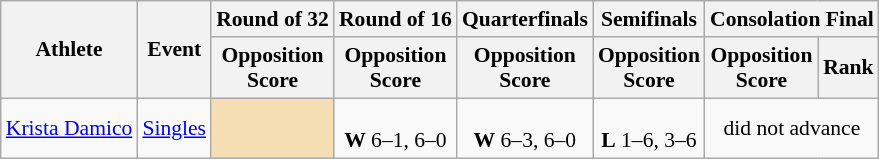<table class="wikitable" border="1" style="font-size:90%">
<tr>
<th rowspan=2>Athlete</th>
<th rowspan=2>Event</th>
<th>Round of 32</th>
<th>Round of 16</th>
<th>Quarterfinals</th>
<th>Semifinals</th>
<th colspan=2>Consolation Final</th>
</tr>
<tr>
<th>Opposition<br>Score</th>
<th>Opposition<br>Score</th>
<th>Opposition<br>Score</th>
<th>Opposition<br>Score</th>
<th>Opposition<br>Score</th>
<th>Rank</th>
</tr>
<tr>
<td><a href='#'>Krista Damico</a></td>
<td><a href='#'>Singles</a></td>
<td align=center bgcolor=wheat></td>
<td align=center><br> <strong>W</strong> 6–1, 6–0</td>
<td align=center><br> <strong>W</strong> 6–3, 6–0</td>
<td align=center><br><strong>L</strong> 1–6, 3–6</td>
<td align=center colspan=2>did not advance</td>
</tr>
</table>
